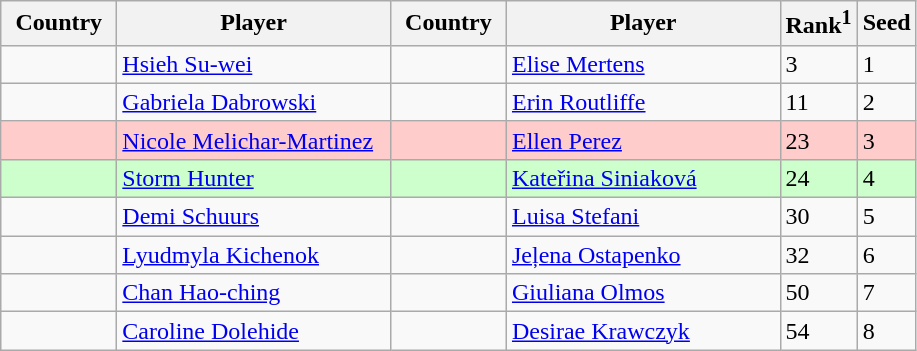<table class="sortable wikitable">
<tr>
<th width="70">Country</th>
<th width="175">Player</th>
<th width="70">Country</th>
<th width="175">Player</th>
<th>Rank<sup>1</sup></th>
<th>Seed</th>
</tr>
<tr>
<td></td>
<td><a href='#'>Hsieh Su-wei</a></td>
<td></td>
<td><a href='#'>Elise Mertens</a></td>
<td>3</td>
<td>1</td>
</tr>
<tr>
<td></td>
<td><a href='#'>Gabriela Dabrowski</a></td>
<td></td>
<td><a href='#'>Erin Routliffe</a></td>
<td>11</td>
<td>2</td>
</tr>
<tr style="background:#fcc;">
<td></td>
<td><a href='#'>Nicole Melichar-Martinez</a></td>
<td></td>
<td><a href='#'>Ellen Perez</a></td>
<td>23</td>
<td>3</td>
</tr>
<tr style="background:#cfc;">
<td></td>
<td><a href='#'>Storm Hunter</a></td>
<td></td>
<td><a href='#'>Kateřina Siniaková</a></td>
<td>24</td>
<td>4</td>
</tr>
<tr>
<td></td>
<td><a href='#'>Demi Schuurs</a></td>
<td></td>
<td><a href='#'>Luisa Stefani</a></td>
<td>30</td>
<td>5</td>
</tr>
<tr>
<td></td>
<td><a href='#'>Lyudmyla Kichenok</a></td>
<td></td>
<td><a href='#'>Jeļena Ostapenko</a></td>
<td>32</td>
<td>6</td>
</tr>
<tr>
<td></td>
<td><a href='#'>Chan Hao-ching</a></td>
<td></td>
<td><a href='#'>Giuliana Olmos</a></td>
<td>50</td>
<td>7</td>
</tr>
<tr>
<td></td>
<td><a href='#'>Caroline Dolehide</a></td>
<td></td>
<td><a href='#'>Desirae Krawczyk</a></td>
<td>54</td>
<td>8</td>
</tr>
</table>
